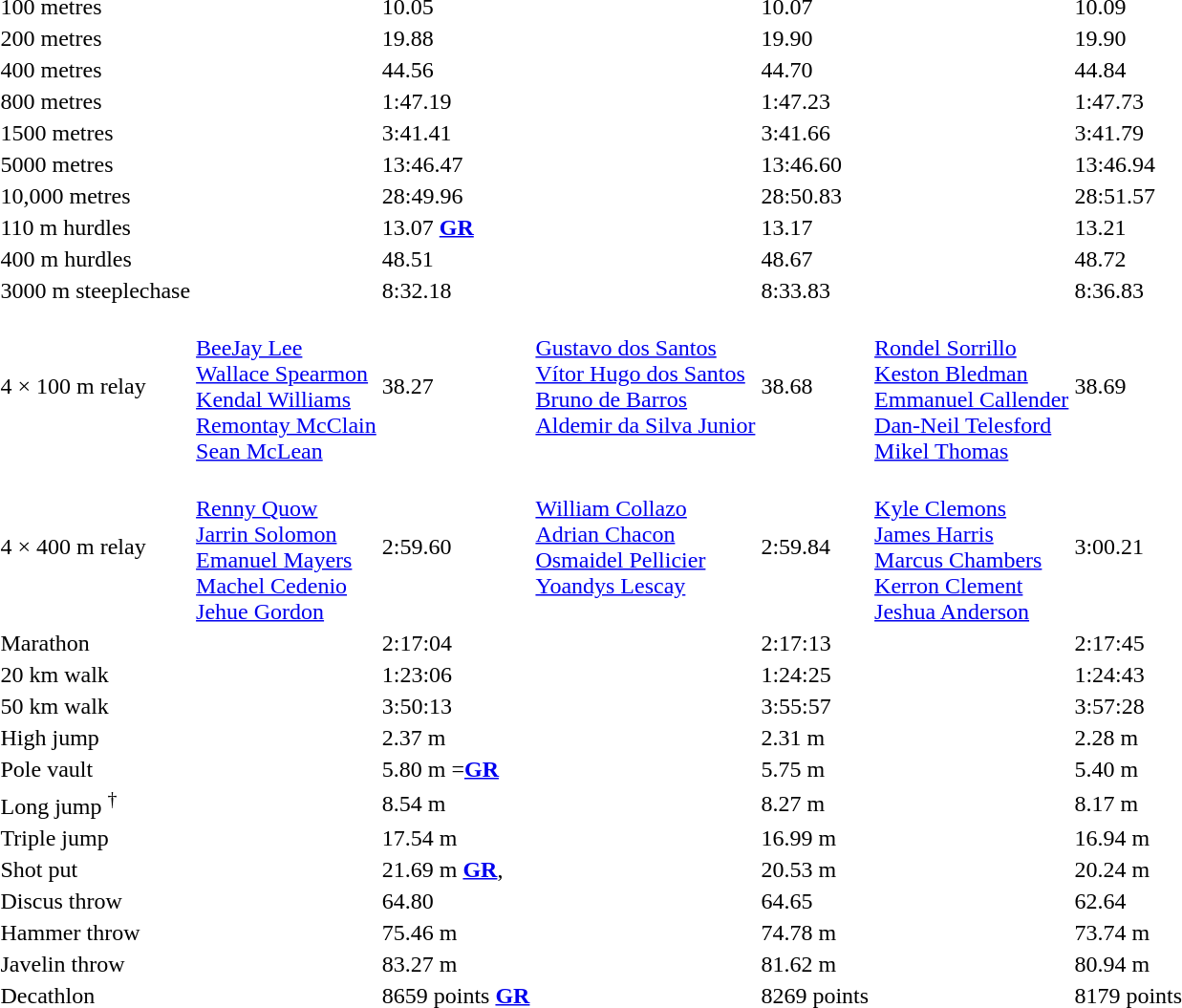<table>
<tr>
<td>100 metres<br></td>
<td></td>
<td>10.05</td>
<td></td>
<td>10.07</td>
<td></td>
<td>10.09</td>
</tr>
<tr>
<td>200 metres<br></td>
<td></td>
<td>19.88 </td>
<td></td>
<td>19.90</td>
<td></td>
<td>19.90 </td>
</tr>
<tr>
<td>400 metres<br></td>
<td></td>
<td>44.56 </td>
<td></td>
<td>44.70</td>
<td></td>
<td>44.84 </td>
</tr>
<tr>
<td>800 metres<br></td>
<td></td>
<td>1:47.19</td>
<td></td>
<td>1:47.23</td>
<td></td>
<td>1:47.73</td>
</tr>
<tr>
<td>1500 metres<br></td>
<td></td>
<td>3:41.41</td>
<td></td>
<td>3:41.66</td>
<td></td>
<td>3:41.79</td>
</tr>
<tr>
<td>5000 metres<br></td>
<td></td>
<td>13:46.47</td>
<td></td>
<td>13:46.60</td>
<td></td>
<td>13:46.94 </td>
</tr>
<tr>
<td>10,000 metres<br></td>
<td></td>
<td>28:49.96</td>
<td></td>
<td>28:50.83</td>
<td></td>
<td>28:51.57</td>
</tr>
<tr>
<td>110 m hurdles<br></td>
<td></td>
<td>13.07 <strong><a href='#'>GR</a></strong></td>
<td></td>
<td>13.17 </td>
<td></td>
<td>13.21 </td>
</tr>
<tr>
<td>400 m hurdles<br></td>
<td></td>
<td>48.51 </td>
<td></td>
<td>48.67</td>
<td></td>
<td>48.72 </td>
</tr>
<tr>
<td>3000 m steeplechase<br></td>
<td></td>
<td>8:32.18</td>
<td></td>
<td>8:33.83</td>
<td></td>
<td>8:36.83</td>
</tr>
<tr>
<td>4 × 100 m relay<br></td>
<td><br> <a href='#'>BeeJay Lee</a><br> <a href='#'>Wallace Spearmon</a><br> <a href='#'>Kendal Williams</a><br> <a href='#'>Remontay McClain</a> <br> <a href='#'>Sean McLean</a></td>
<td>38.27</td>
<td><br> <a href='#'>Gustavo dos Santos</a><br> <a href='#'>Vítor Hugo dos Santos</a><br> <a href='#'>Bruno de Barros</a><br> <a href='#'>Aldemir da Silva Junior</a><br><br></td>
<td>38.68</td>
<td><br> <a href='#'>Rondel Sorrillo</a><br> <a href='#'>Keston Bledman</a><br> <a href='#'>Emmanuel Callender</a><br><a href='#'>Dan-Neil Telesford</a> <br><a href='#'>Mikel Thomas</a></td>
<td>38.69</td>
</tr>
<tr>
<td>4 × 400 m relay<br> </td>
<td><br> <a href='#'>Renny Quow</a> <br> <a href='#'>Jarrin Solomon</a> <br> <a href='#'>Emanuel Mayers</a> <br> <a href='#'>Machel Cedenio</a><br> <a href='#'>Jehue Gordon</a></td>
<td>2:59.60 </td>
<td><br><a href='#'>William Collazo</a><br><a href='#'>Adrian Chacon</a><br><a href='#'>Osmaidel Pellicier</a><br><a href='#'>Yoandys Lescay</a><br> <br></td>
<td>2:59.84 </td>
<td><br> <a href='#'>Kyle Clemons</a> <br> <a href='#'>James Harris</a> <br> <a href='#'>Marcus Chambers</a> <br> <a href='#'>Kerron Clement</a><br><a href='#'>Jeshua Anderson</a></td>
<td>3:00.21</td>
</tr>
<tr>
<td>Marathon<br></td>
<td></td>
<td>2:17:04 </td>
<td></td>
<td>2:17:13</td>
<td></td>
<td>2:17:45</td>
</tr>
<tr>
<td>20 km walk<br></td>
<td></td>
<td>1:23:06</td>
<td></td>
<td>1:24:25</td>
<td></td>
<td>1:24:43</td>
</tr>
<tr>
<td>50 km walk<br></td>
<td></td>
<td>3:50:13 </td>
<td></td>
<td>3:55:57</td>
<td></td>
<td>3:57:28</td>
</tr>
<tr>
<td>High jump<br></td>
<td></td>
<td>2.37 m </td>
<td></td>
<td>2.31 m</td>
<td></td>
<td>2.28 m</td>
</tr>
<tr>
<td>Pole vault<br></td>
<td></td>
<td>5.80 m =<strong><a href='#'>GR</a></strong></td>
<td></td>
<td>5.75 m </td>
<td><br></td>
<td>5.40 m</td>
</tr>
<tr>
<td>Long jump <sup>†</sup><br></td>
<td></td>
<td>8.54 m</td>
<td></td>
<td>8.27 m</td>
<td></td>
<td>8.17 m</td>
</tr>
<tr>
<td>Triple jump<br></td>
<td></td>
<td>17.54 m</td>
<td></td>
<td>16.99 m </td>
<td></td>
<td>16.94 m</td>
</tr>
<tr>
<td>Shot put<br></td>
<td></td>
<td>21.69 m <strong><a href='#'>GR</a></strong>, </td>
<td></td>
<td>20.53 m</td>
<td></td>
<td>20.24 m</td>
</tr>
<tr>
<td>Discus throw<br></td>
<td></td>
<td>64.80</td>
<td></td>
<td>64.65 </td>
<td></td>
<td>62.64</td>
</tr>
<tr>
<td>Hammer throw<br></td>
<td></td>
<td>75.46 m</td>
<td></td>
<td>74.78 m</td>
<td></td>
<td>73.74 m</td>
</tr>
<tr>
<td>Javelin throw<br></td>
<td></td>
<td>83.27 m</td>
<td></td>
<td>81.62 m </td>
<td></td>
<td>80.94 m</td>
</tr>
<tr>
<td>Decathlon<br></td>
<td></td>
<td>8659 points <strong><a href='#'>GR</a></strong> </td>
<td></td>
<td>8269 points </td>
<td></td>
<td>8179 points </td>
</tr>
</table>
